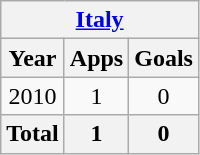<table class="wikitable" style="text-align:center">
<tr>
<th colspan=3><a href='#'>Italy</a></th>
</tr>
<tr>
<th>Year</th>
<th>Apps</th>
<th>Goals</th>
</tr>
<tr>
<td>2010</td>
<td>1</td>
<td>0</td>
</tr>
<tr>
<th>Total</th>
<th>1</th>
<th>0</th>
</tr>
</table>
